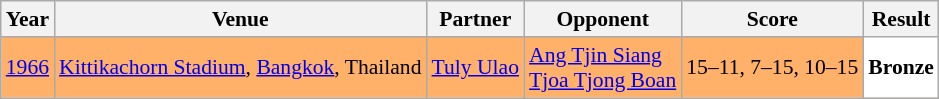<table class="sortable wikitable" style="font-size: 90%;">
<tr>
<th>Year</th>
<th>Venue</th>
<th>Partner</th>
<th>Opponent</th>
<th>Score</th>
<th>Result</th>
</tr>
<tr style="background:#FFB069">
<td align="center"><a href='#'>1966</a></td>
<td align="left"><a href='#'>Kittikachorn Stadium</a>, <a href='#'>Bangkok</a>, Thailand</td>
<td align="left"> <a href='#'>Tuly Ulao</a></td>
<td align="left"> <a href='#'>Ang Tjin Siang</a><br> <a href='#'>Tjoa Tjong Boan</a></td>
<td align="left">15–11, 7–15, 10–15</td>
<td style="text-align:left; background:white"> <strong>Bronze</strong></td>
</tr>
</table>
